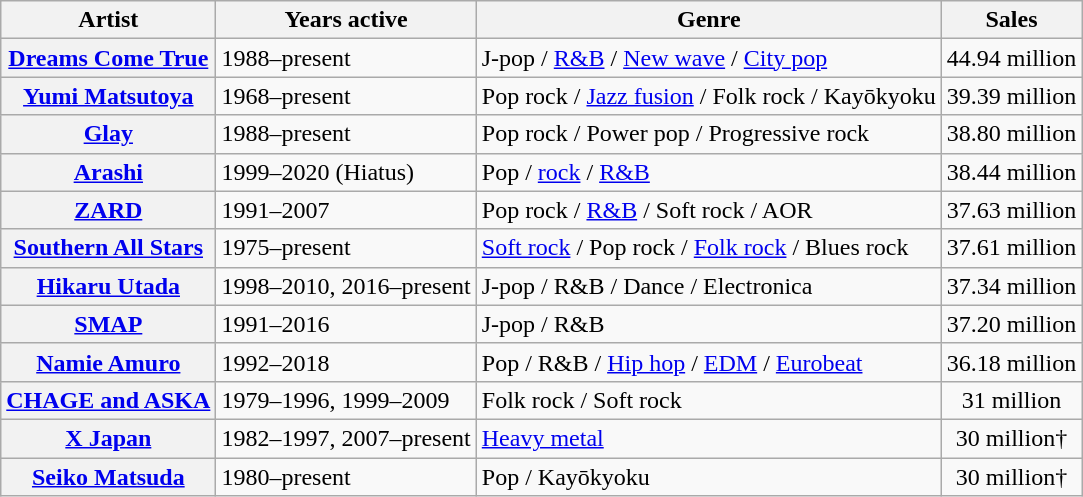<table class="wikitable plainrowheaders sortable">
<tr>
<th scope="col">Artist</th>
<th scope="col">Years active</th>
<th scope="col">Genre</th>
<th scope="col">Sales</th>
</tr>
<tr>
<th scope="row"><a href='#'>Dreams Come True</a></th>
<td>1988–present</td>
<td>J-pop / <a href='#'>R&B</a> / <a href='#'>New wave</a> / <a href='#'>City pop</a></td>
<td style="text-align:center;">44.94 million</td>
</tr>
<tr>
<th scope="row"><a href='#'>Yumi Matsutoya</a></th>
<td>1968–present</td>
<td>Pop rock / <a href='#'>Jazz fusion</a> / Folk rock / Kayōkyoku</td>
<td style="text-align:center;">39.39 million</td>
</tr>
<tr>
<th scope="row"><a href='#'>Glay</a></th>
<td>1988–present</td>
<td>Pop rock / Power pop / Progressive rock</td>
<td style="text-align:center;">38.80 million</td>
</tr>
<tr>
<th scope="row"><a href='#'>Arashi</a></th>
<td>1999–2020 (Hiatus)</td>
<td>Pop / <a href='#'>rock</a> / <a href='#'>R&B</a></td>
<td style="text-align:center;">38.44 million</td>
</tr>
<tr>
<th scope="row"><a href='#'>ZARD</a></th>
<td>1991–2007</td>
<td>Pop rock / <a href='#'>R&B</a> / Soft rock / AOR</td>
<td style="text-align:center;">37.63 million</td>
</tr>
<tr>
<th scope="row"><a href='#'>Southern All Stars</a></th>
<td>1975–present</td>
<td><a href='#'>Soft rock</a> / Pop rock / <a href='#'>Folk rock</a> / Blues rock</td>
<td style="text-align:center;">37.61 million</td>
</tr>
<tr>
<th scope="row"><a href='#'>Hikaru Utada</a></th>
<td>1998–2010, 2016–present</td>
<td>J-pop / R&B / Dance / Electronica</td>
<td style="text-align:center;">37.34 million</td>
</tr>
<tr>
<th scope="row"><a href='#'>SMAP</a></th>
<td>1991–2016</td>
<td>J-pop / R&B</td>
<td style="text-align:center;">37.20 million</td>
</tr>
<tr>
<th scope="row"><a href='#'>Namie Amuro</a></th>
<td>1992–2018</td>
<td>Pop / R&B / <a href='#'>Hip hop</a> / <a href='#'>EDM</a> / <a href='#'>Eurobeat</a></td>
<td style="text-align:center;">36.18 million</td>
</tr>
<tr>
<th scope="row"><a href='#'>CHAGE and ASKA</a></th>
<td>1979–1996, 1999–2009</td>
<td>Folk rock / Soft rock</td>
<td style="text-align:center;">31 million</td>
</tr>
<tr>
<th scope="row"><a href='#'>X Japan</a></th>
<td>1982–1997, 2007–present</td>
<td><a href='#'>Heavy metal</a></td>
<td style="text-align:center;">30 million†</td>
</tr>
<tr>
<th scope="row"><a href='#'>Seiko Matsuda</a></th>
<td>1980–present</td>
<td>Pop / Kayōkyoku</td>
<td style="text-align:center;">30 million†</td>
</tr>
</table>
